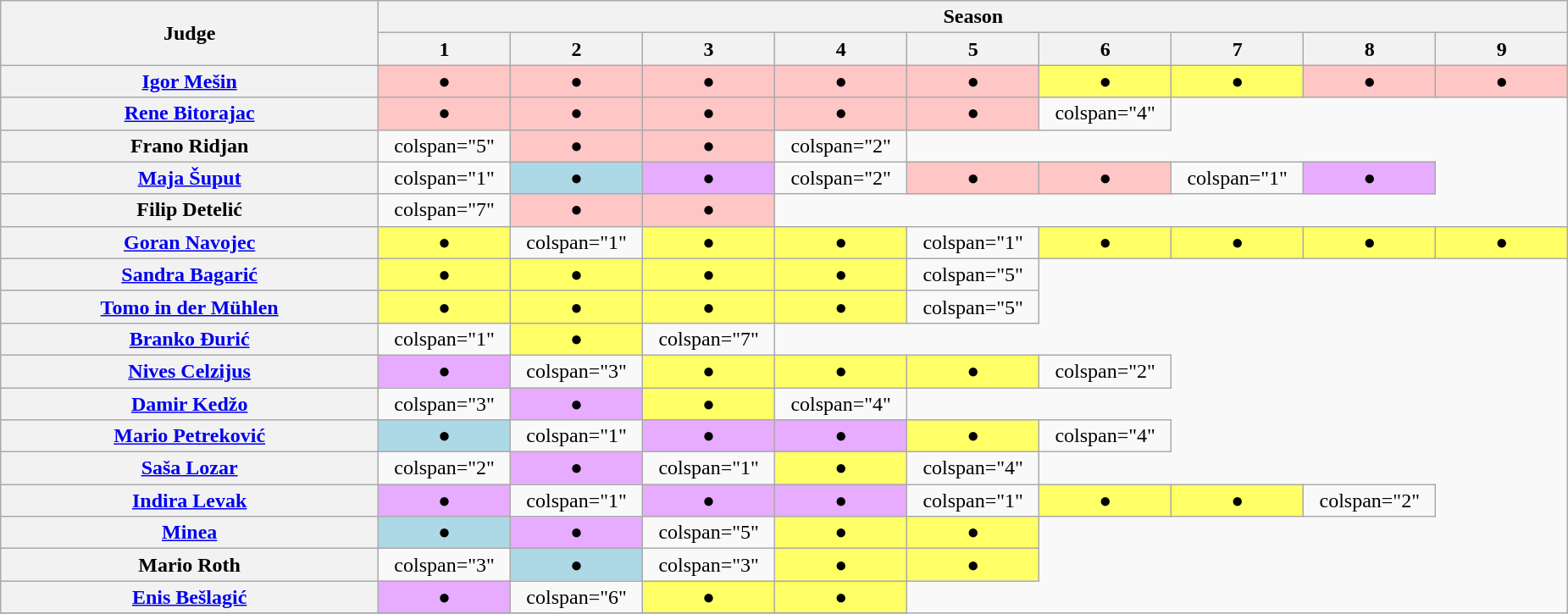<table class="wikitable plainrowheaders" style="text-align:center">
<tr>
<th rowspan="2" style="width:20%;" scope="col">Judge</th>
<th colspan="11">Season</th>
</tr>
<tr>
<th style="width:7%;" scope="colspan">1</th>
<th style="width:7%;" scope="colspan">2</th>
<th style="width:7%;" scope="colspan">3</th>
<th style="width:7%;" scope="colspan">4</th>
<th style="width:7%;" scope="colspan">5</th>
<th style="width:7%;" scope="colspan">6</th>
<th style="width:7%;" scope="colspan">7</th>
<th style="width:7%;" scope="colspan">8</th>
<th style="width:7%;" scope="colspan">9</th>
</tr>
<tr>
<th scope="row" style="text-align: center;"><a href='#'>Igor Mešin</a></th>
<td bgcolor="ffc6c6">●</td>
<td bgcolor="ffc6c6">●</td>
<td bgcolor="ffc6c6">●</td>
<td bgcolor="ffc6c6">●</td>
<td bgcolor="ffc6c6">●</td>
<td bgcolor="FFFF66">●</td>
<td bgcolor="FFFF66">●</td>
<td bgcolor="ffc6c6">●</td>
<td bgcolor="ffc6c6">●</td>
</tr>
<tr>
<th scope="row" style="text-align: center;"><a href='#'>Rene Bitorajac</a></th>
<td bgcolor="ffc6c6">●</td>
<td bgcolor="ffc6c6">●</td>
<td bgcolor="ffc6c6">●</td>
<td bgcolor="ffc6c6">●</td>
<td bgcolor="ffc6c6">●</td>
<td>colspan="4" </td>
</tr>
<tr>
<th scope="row" style="text-align: center;">Frano Ridjan</th>
<td>colspan="5" </td>
<td bgcolor="ffc6c6">●</td>
<td bgcolor="ffc6c6">●</td>
<td>colspan="2" </td>
</tr>
<tr>
<th scope="row" style="text-align: center;"><a href='#'>Maja Šuput</a></th>
<td>colspan="1" </td>
<td bgcolor="lightblue">●</td>
<td bgcolor="#e7abff">●</td>
<td>colspan="2" </td>
<td bgcolor="ffc6c6">●</td>
<td bgcolor="ffc6c6">●</td>
<td>colspan="1" </td>
<td bgcolor="#e7abff">●</td>
</tr>
<tr>
<th scope="row" style="text-align: center;">Filip Detelić</th>
<td>colspan="7" </td>
<td bgcolor="ffc6c6">●</td>
<td bgcolor="ffc6c6">●</td>
</tr>
<tr>
<th scope="row" style="text-align: center;"><a href='#'>Goran Navojec</a></th>
<td bgcolor="FFFF66">●</td>
<td>colspan="1" </td>
<td bgcolor="FFFF66">●</td>
<td bgcolor="FFFF66">●</td>
<td>colspan="1" </td>
<td bgcolor="FFFF66">●</td>
<td bgcolor="FFFF66">●</td>
<td bgcolor="FFFF66">●</td>
<td bgcolor="FFFF66">●</td>
</tr>
<tr>
<th scope="row" style="text-align: center;"><a href='#'>Sandra Bagarić</a></th>
<td bgcolor="FFFF66">●</td>
<td bgcolor="FFFF66">●</td>
<td bgcolor="FFFF66">●</td>
<td bgcolor="FFFF66">●</td>
<td>colspan="5" </td>
</tr>
<tr>
<th scope="row" style="text-align: center;"><a href='#'>Tomo in der Mühlen</a></th>
<td bgcolor="FFFF66">●</td>
<td bgcolor="FFFF66">●</td>
<td bgcolor="FFFF66">●</td>
<td bgcolor="FFFF66">●</td>
<td>colspan="5" </td>
</tr>
<tr>
<th scope="row" style="text-align: center;"><a href='#'>Branko Đurić</a></th>
<td>colspan="1" </td>
<td bgcolor="FFFF66">●</td>
<td>colspan="7" </td>
</tr>
<tr>
<th scope="row" style="text-align: center;"><a href='#'>Nives Celzijus</a></th>
<td bgcolor="#e7abff">●</td>
<td>colspan="3" </td>
<td bgcolor="FFFF66">●</td>
<td bgcolor="FFFF66">●</td>
<td bgcolor="FFFF66">●</td>
<td>colspan="2" </td>
</tr>
<tr>
<th scope="row" style="text-align: center;"><a href='#'>Damir Kedžo</a></th>
<td>colspan="3" </td>
<td bgcolor="#e7abff">●</td>
<td bgcolor="FFFF66">●</td>
<td>colspan="4" </td>
</tr>
<tr>
<th scope="row" style="text-align: center;"><a href='#'>Mario Petreković</a></th>
<td bgcolor="lightblue">●</td>
<td>colspan="1" </td>
<td bgcolor="#e7abff">●</td>
<td bgcolor="#e7abff">●</td>
<td bgcolor="FFFF66">●</td>
<td>colspan="4" </td>
</tr>
<tr>
<th scope="row" style="text-align: center;"><a href='#'>Saša Lozar</a></th>
<td>colspan="2" </td>
<td bgcolor="#e7abff">●</td>
<td>colspan="1" </td>
<td bgcolor="FFFF66">●</td>
<td>colspan="4" </td>
</tr>
<tr>
<th scope="row" style="text-align: center;"><a href='#'>Indira Levak</a></th>
<td bgcolor="#e7abff">●</td>
<td>colspan="1" </td>
<td bgcolor="#e7abff">●</td>
<td bgcolor="#e7abff">●</td>
<td>colspan="1" </td>
<td bgcolor="FFFF66">●</td>
<td bgcolor="FFFF66">●</td>
<td>colspan="2" </td>
</tr>
<tr>
<th scope="row" style="text-align: center;"><a href='#'>Minea</a></th>
<td bgcolor="lightblue">●</td>
<td bgcolor="#e7abff">●</td>
<td>colspan="5" </td>
<td bgcolor="FFFF66">●</td>
<td bgcolor="FFFF66">●</td>
</tr>
<tr>
<th scope="row" style="text-align: center;">Mario Roth</th>
<td>colspan="3" </td>
<td bgcolor="lightblue">●</td>
<td>colspan="3" </td>
<td bgcolor="FFFF66">●</td>
<td bgcolor="FFFF66">●</td>
</tr>
<tr>
<th scope="row" style="text-align: center;"><a href='#'>Enis Bešlagić</a></th>
<td bgcolor="#e7abff">●</td>
<td>colspan="6" </td>
<td bgcolor="FFFF66">●</td>
<td bgcolor="FFFF66">●</td>
</tr>
<tr>
</tr>
</table>
